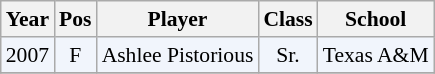<table class="wikitable" style="font-size:90%; text-align:center">
<tr>
<th scope="col">Year</th>
<th scope="col">Pos</th>
<th scope="col">Player</th>
<th scope="col">Class</th>
<th scope="col">School</th>
</tr>
<tr style="background: #f1f5fc;">
<td>2007</td>
<td>F</td>
<td>Ashlee Pistorious</td>
<td>Sr.</td>
<td>Texas A&M</td>
</tr>
<tr>
</tr>
</table>
